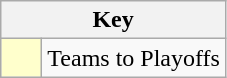<table class="wikitable" style="text-align: center;">
<tr>
<th colspan=2>Key</th>
</tr>
<tr>
<td style="background:#ffffcc; width:20px;"></td>
<td align=left>Teams to Playoffs</td>
</tr>
</table>
